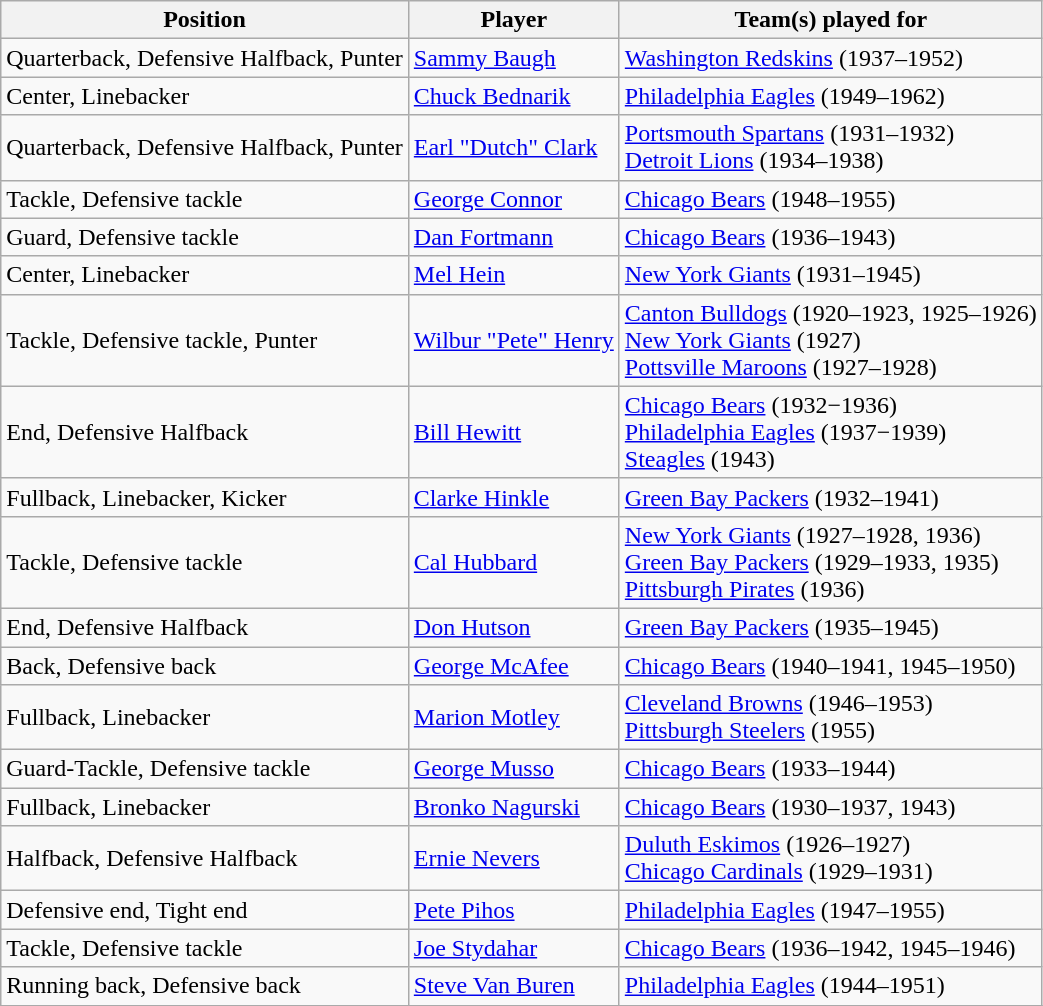<table class="wikitable">
<tr>
<th>Position</th>
<th>Player</th>
<th>Team(s) played for</th>
</tr>
<tr>
<td>Quarterback, Defensive Halfback, Punter</td>
<td><a href='#'>Sammy Baugh</a></td>
<td><a href='#'>Washington Redskins</a> (1937–1952)</td>
</tr>
<tr>
<td>Center, Linebacker</td>
<td><a href='#'>Chuck Bednarik</a></td>
<td><a href='#'>Philadelphia Eagles</a> (1949–1962)</td>
</tr>
<tr>
<td>Quarterback, Defensive Halfback, Punter</td>
<td><a href='#'>Earl "Dutch" Clark</a></td>
<td><a href='#'>Portsmouth Spartans</a> (1931–1932) <br> <a href='#'>Detroit Lions</a> (1934–1938)</td>
</tr>
<tr>
<td>Tackle, Defensive tackle</td>
<td><a href='#'>George Connor</a></td>
<td><a href='#'>Chicago Bears</a> (1948–1955)</td>
</tr>
<tr>
<td>Guard, Defensive tackle</td>
<td><a href='#'>Dan Fortmann</a></td>
<td><a href='#'>Chicago Bears</a> (1936–1943)</td>
</tr>
<tr>
<td>Center, Linebacker</td>
<td><a href='#'>Mel Hein</a></td>
<td><a href='#'>New York Giants</a> (1931–1945)</td>
</tr>
<tr>
<td>Tackle, Defensive tackle, Punter</td>
<td><a href='#'>Wilbur "Pete" Henry</a></td>
<td><a href='#'>Canton Bulldogs</a> (1920–1923, 1925–1926) <br> <a href='#'>New York Giants</a> (1927) <br> <a href='#'>Pottsville Maroons</a> (1927–1928)</td>
</tr>
<tr>
<td>End, Defensive Halfback</td>
<td><a href='#'>Bill Hewitt</a></td>
<td><a href='#'>Chicago Bears</a> (1932−1936) <br> <a href='#'>Philadelphia Eagles</a> (1937−1939) <br> <a href='#'>Steagles</a> (1943)</td>
</tr>
<tr>
<td>Fullback, Linebacker, Kicker</td>
<td><a href='#'>Clarke Hinkle</a></td>
<td><a href='#'>Green Bay Packers</a> (1932–1941)</td>
</tr>
<tr>
<td>Tackle, Defensive tackle</td>
<td><a href='#'>Cal Hubbard</a></td>
<td><a href='#'>New York Giants</a> (1927–1928, 1936) <br> <a href='#'>Green Bay Packers</a> (1929–1933, 1935) <br> <a href='#'>Pittsburgh Pirates</a> (1936)</td>
</tr>
<tr>
<td>End, Defensive Halfback</td>
<td><a href='#'>Don Hutson</a></td>
<td><a href='#'>Green Bay Packers</a> (1935–1945)</td>
</tr>
<tr>
<td>Back, Defensive back</td>
<td><a href='#'>George McAfee</a></td>
<td><a href='#'>Chicago Bears</a> (1940–1941, 1945–1950)</td>
</tr>
<tr>
<td>Fullback, Linebacker</td>
<td><a href='#'>Marion Motley</a></td>
<td><a href='#'>Cleveland Browns</a> (1946–1953) <br> <a href='#'>Pittsburgh Steelers</a> (1955)</td>
</tr>
<tr>
<td>Guard-Tackle, Defensive tackle</td>
<td><a href='#'>George Musso</a></td>
<td><a href='#'>Chicago Bears</a> (1933–1944)</td>
</tr>
<tr>
<td>Fullback, Linebacker</td>
<td><a href='#'>Bronko Nagurski</a></td>
<td><a href='#'>Chicago Bears</a> (1930–1937, 1943)</td>
</tr>
<tr>
<td>Halfback, Defensive Halfback</td>
<td><a href='#'>Ernie Nevers</a></td>
<td><a href='#'>Duluth Eskimos</a> (1926–1927) <br> <a href='#'>Chicago Cardinals</a> (1929–1931)</td>
</tr>
<tr>
<td>Defensive end, Tight end</td>
<td><a href='#'>Pete Pihos</a></td>
<td><a href='#'>Philadelphia Eagles</a> (1947–1955)</td>
</tr>
<tr>
<td>Tackle, Defensive tackle</td>
<td><a href='#'>Joe Stydahar</a></td>
<td><a href='#'>Chicago Bears</a> (1936–1942, 1945–1946)</td>
</tr>
<tr>
<td>Running back, Defensive back</td>
<td><a href='#'>Steve Van Buren</a></td>
<td><a href='#'>Philadelphia Eagles</a> (1944–1951)</td>
</tr>
<tr>
</tr>
</table>
